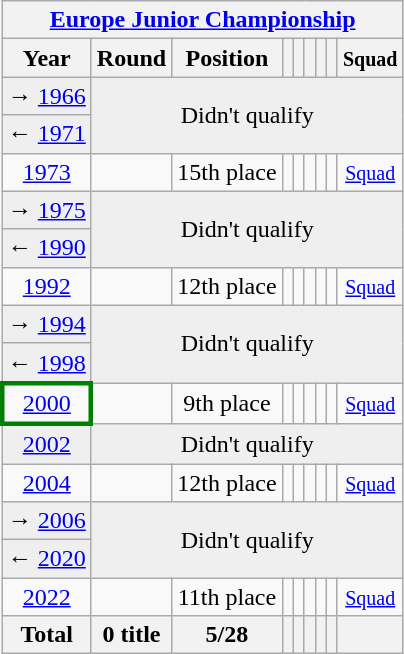<table class="wikitable" style="text-align: center;">
<tr>
<th colspan=9><a href='#'>Europe Junior Championship</a></th>
</tr>
<tr>
<th>Year</th>
<th>Round</th>
<th>Position</th>
<th></th>
<th></th>
<th></th>
<th></th>
<th></th>
<th><small>Squad</small></th>
</tr>
<tr bgcolor="efefef">
<td> → <a href='#'>1966</a></td>
<td colspan=8 rowspan=2>Didn't qualify</td>
</tr>
<tr bgcolor="efefef">
<td> ← <a href='#'>1971</a></td>
</tr>
<tr>
<td> <a href='#'>1973</a></td>
<td></td>
<td>15th place</td>
<td></td>
<td></td>
<td></td>
<td></td>
<td></td>
<td><small> <a href='#'>Squad</a></small></td>
</tr>
<tr bgcolor="efefef">
<td> → <a href='#'>1975</a></td>
<td colspan=8 rowspan=2>Didn't qualify</td>
</tr>
<tr bgcolor="efefef">
<td> ← <a href='#'>1990</a></td>
</tr>
<tr>
<td> <a href='#'>1992</a></td>
<td></td>
<td>12th place</td>
<td></td>
<td></td>
<td></td>
<td></td>
<td></td>
<td><small> <a href='#'>Squad</a></small></td>
</tr>
<tr bgcolor="efefef">
<td> → <a href='#'>1994</a></td>
<td colspan=8 rowspan=2>Didn't qualify</td>
</tr>
<tr bgcolor="efefef">
<td> ← <a href='#'>1998</a></td>
</tr>
<tr>
<td style="border:3px solid green"> <a href='#'>2000</a></td>
<td></td>
<td>9th place</td>
<td></td>
<td></td>
<td></td>
<td></td>
<td></td>
<td><small> <a href='#'>Squad</a></small></td>
</tr>
<tr bgcolor="efefef">
<td> <a href='#'>2002</a></td>
<td colspan=8>Didn't qualify</td>
</tr>
<tr>
<td> <a href='#'>2004</a></td>
<td></td>
<td>12th place</td>
<td></td>
<td></td>
<td></td>
<td></td>
<td></td>
<td><small> <a href='#'>Squad</a></small></td>
</tr>
<tr bgcolor="efefef">
<td> → <a href='#'>2006</a></td>
<td colspan=8 rowspan=2>Didn't qualify</td>
</tr>
<tr bgcolor="efefef">
<td>  ← <a href='#'>2020</a></td>
</tr>
<tr>
<td> <a href='#'>2022</a></td>
<td></td>
<td>11th place</td>
<td></td>
<td></td>
<td></td>
<td></td>
<td></td>
<td><small> <a href='#'>Squad</a></small></td>
</tr>
<tr>
<th>Total</th>
<th>0 title</th>
<th>5/28</th>
<th></th>
<th></th>
<th></th>
<th></th>
<th></th>
<th></th>
</tr>
</table>
